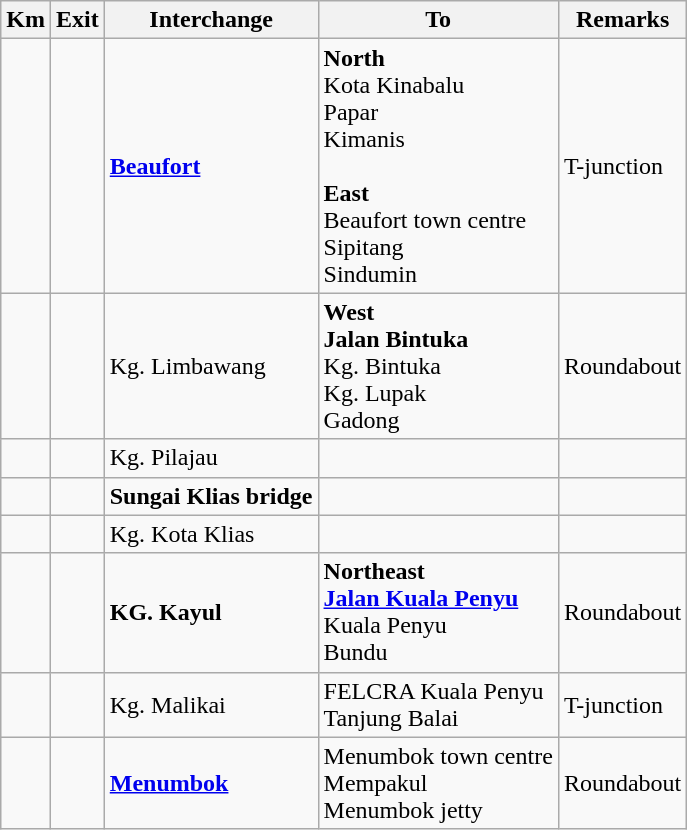<table class="wikitable">
<tr>
<th>Km</th>
<th>Exit</th>
<th>Interchange</th>
<th>To</th>
<th>Remarks</th>
</tr>
<tr>
<td></td>
<td></td>
<td><strong><a href='#'>Beaufort</a></strong></td>
<td><strong>North</strong><br> Kota Kinabalu<br> Papar<br> Kimanis<br><br><strong>East</strong><br> Beaufort town centre<br> Sipitang<br> Sindumin</td>
<td>T-junction</td>
</tr>
<tr>
<td></td>
<td></td>
<td>Kg. Limbawang</td>
<td><strong>West</strong><br><strong>Jalan Bintuka</strong><br>Kg. Bintuka<br>Kg. Lupak<br>Gadong</td>
<td>Roundabout</td>
</tr>
<tr>
<td></td>
<td></td>
<td>Kg. Pilajau</td>
<td></td>
<td></td>
</tr>
<tr>
<td></td>
<td></td>
<td><strong>Sungai Klias bridge</strong></td>
<td></td>
<td></td>
</tr>
<tr>
<td></td>
<td></td>
<td>Kg. Kota Klias</td>
<td></td>
<td></td>
</tr>
<tr>
<td></td>
<td></td>
<td><strong>KG. Kayul</strong></td>
<td><strong>Northeast</strong><br> <strong><a href='#'>Jalan Kuala Penyu</a></strong><br>Kuala Penyu<br>Bundu</td>
<td>Roundabout</td>
</tr>
<tr>
<td></td>
<td></td>
<td>Kg. Malikai</td>
<td>FELCRA Kuala Penyu<br>Tanjung Balai</td>
<td>T-junction</td>
</tr>
<tr>
<td></td>
<td></td>
<td><strong><a href='#'>Menumbok</a></strong></td>
<td>Menumbok town centre<br>Mempakul<br>Menumbok jetty</td>
<td>Roundabout</td>
</tr>
</table>
